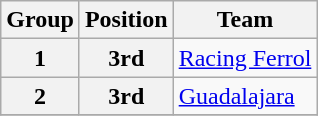<table class="wikitable">
<tr>
<th>Group</th>
<th>Position</th>
<th>Team</th>
</tr>
<tr>
<th>1</th>
<th>3rd</th>
<td><a href='#'>Racing Ferrol</a></td>
</tr>
<tr>
<th>2</th>
<th>3rd</th>
<td><a href='#'>Guadalajara</a></td>
</tr>
<tr>
</tr>
</table>
